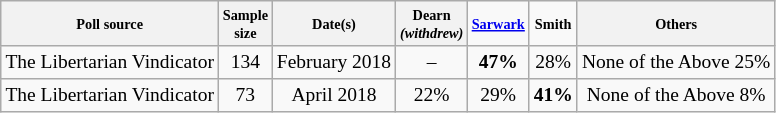<table class="wikitable" style="text-align:center; font-size:small">
<tr>
<th style="font-size:88%"><small>Poll source</small></th>
<th style="font-size:88%"><small>Sample<br>size</small></th>
<th style="font-size:88%"><small>Date(s)</small></th>
<th style="font-size:88%"><small><strong>Dearn</strong><br><strong><em>(withdrew)</em></strong></small></th>
<td style="font-size:88%"><small><strong><a href='#'>Sarwark</a></strong></small></td>
<td style="font-size:88%"><small><strong>Smith</strong></small></td>
<th style="font-size:88%"><small>Others</small></th>
</tr>
<tr>
<td>The Libertarian Vindicator</td>
<td>134</td>
<td>February 2018</td>
<td>–</td>
<td><strong>47%</strong></td>
<td>28%</td>
<td>None of the Above 25%</td>
</tr>
<tr>
<td>The Libertarian Vindicator</td>
<td>73</td>
<td>April 2018</td>
<td>22%</td>
<td>29%</td>
<td><strong>41%</strong></td>
<td>None of the Above 8%</td>
</tr>
</table>
